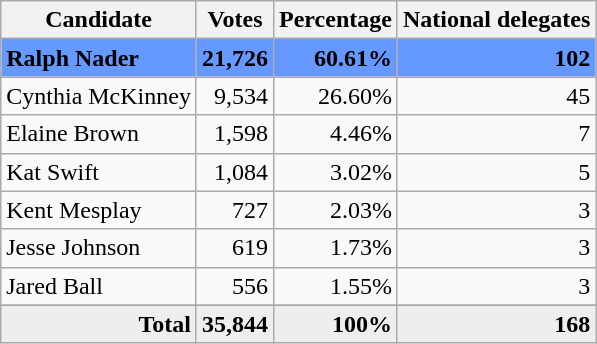<table class="wikitable" style=" text-align:right;">
<tr>
<th>Candidate</th>
<th>Votes</th>
<th>Percentage</th>
<th>National delegates</th>
</tr>
<tr style="background:#69f;">
<td style="text-align:left;"><strong>Ralph Nader</strong></td>
<td><strong>21,726</strong></td>
<td><strong>60.61%</strong></td>
<td><strong>102</strong></td>
</tr>
<tr>
<td style="text-align:left;">Cynthia McKinney</td>
<td>9,534</td>
<td>26.60%</td>
<td>45</td>
</tr>
<tr>
<td style="text-align:left;">Elaine Brown</td>
<td>1,598</td>
<td>4.46%</td>
<td>7</td>
</tr>
<tr>
<td style="text-align:left;">Kat Swift</td>
<td>1,084</td>
<td>3.02%</td>
<td>5</td>
</tr>
<tr>
<td style="text-align:left;">Kent Mesplay</td>
<td>727</td>
<td>2.03%</td>
<td>3</td>
</tr>
<tr>
<td style="text-align:left;">Jesse Johnson</td>
<td>619</td>
<td>1.73%</td>
<td>3</td>
</tr>
<tr>
<td style="text-align:left;">Jared Ball</td>
<td>556</td>
<td>1.55%</td>
<td>3</td>
</tr>
<tr>
</tr>
<tr style="background:#eee;">
<td style="margin-right:0.50px"><strong>Total</strong></td>
<td style="margin-right:0.50px"><strong>35,844</strong></td>
<td style="margin-right:0.50px"><strong>100%</strong></td>
<td style="margin-right:0.50px"><strong>168</strong></td>
</tr>
</table>
